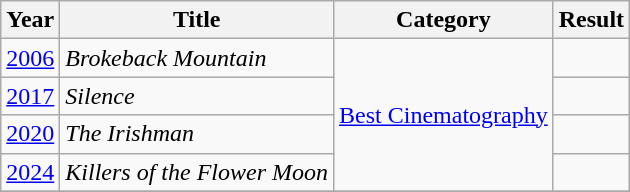<table class="wikitable">
<tr>
<th>Year</th>
<th>Title</th>
<th>Category</th>
<th>Result</th>
</tr>
<tr>
<td><a href='#'>2006</a></td>
<td><em>Brokeback Mountain</em></td>
<td rowspan="4"><a href='#'>Best Cinematography</a></td>
<td></td>
</tr>
<tr>
<td><a href='#'>2017</a></td>
<td><em>Silence</em></td>
<td></td>
</tr>
<tr>
<td><a href='#'>2020</a></td>
<td><em>The Irishman</em></td>
<td></td>
</tr>
<tr>
<td><a href='#'>2024</a></td>
<td><em>Killers of the Flower Moon</em></td>
<td></td>
</tr>
<tr>
</tr>
</table>
